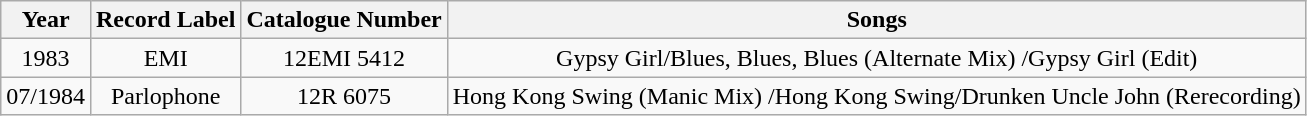<table class="wikitable">
<tr>
<th align="center">Year</th>
<th align="center">Record Label</th>
<th align="center">Catalogue Number</th>
<th align="center">Songs</th>
</tr>
<tr>
<td align="center">1983</td>
<td align="center">EMI</td>
<td align="center">12EMI 5412</td>
<td align="center">Gypsy Girl/Blues, Blues, Blues (Alternate Mix) /Gypsy Girl (Edit)</td>
</tr>
<tr>
<td align="center">07/1984</td>
<td align="center">Parlophone</td>
<td align="center">12R 6075</td>
<td align="center">Hong Kong Swing (Manic Mix) /Hong Kong Swing/Drunken Uncle John (Rerecording)</td>
</tr>
</table>
